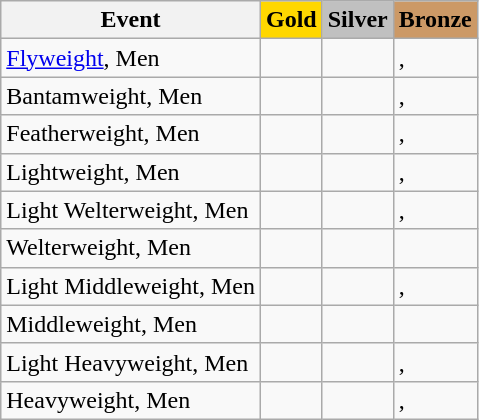<table class="wikitable">
<tr>
<th scope="col">Event</th>
<th scope="col" style="background: gold;">Gold</th>
<th scope="col" style="background: silver;">Silver</th>
<th scope="col" style="background: #cc9966;">Bronze</th>
</tr>
<tr>
<td><a href='#'>Flyweight</a>, Men</td>
<td></td>
<td></td>
<td>,<br></td>
</tr>
<tr>
<td>Bantamweight, Men</td>
<td></td>
<td></td>
<td>,<br></td>
</tr>
<tr>
<td>Featherweight, Men</td>
<td></td>
<td></td>
<td>,<br></td>
</tr>
<tr>
<td>Lightweight, Men</td>
<td></td>
<td></td>
<td>,<br></td>
</tr>
<tr>
<td>Light Welterweight, Men</td>
<td></td>
<td></td>
<td>,<br></td>
</tr>
<tr>
<td>Welterweight, Men</td>
<td></td>
<td></td>
<td></td>
</tr>
<tr>
<td>Light Middleweight, Men</td>
<td></td>
<td></td>
<td>,<br></td>
</tr>
<tr>
<td>Middleweight, Men</td>
<td></td>
<td></td>
<td></td>
</tr>
<tr>
<td>Light Heavyweight, Men</td>
<td></td>
<td></td>
<td>,<br></td>
</tr>
<tr>
<td>Heavyweight, Men</td>
<td></td>
<td></td>
<td>,<br></td>
</tr>
</table>
